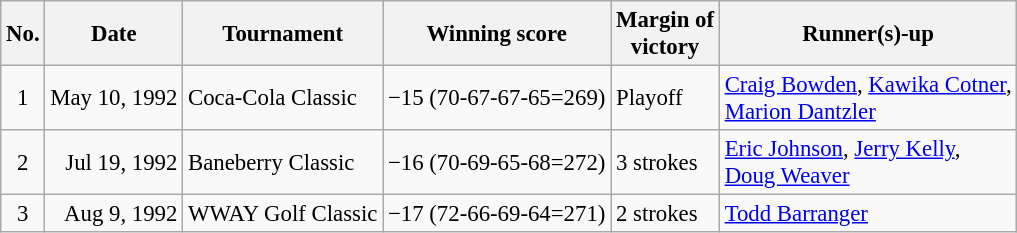<table class="wikitable" style="font-size:95%;">
<tr>
<th>No.</th>
<th>Date</th>
<th>Tournament</th>
<th>Winning score</th>
<th>Margin of<br>victory</th>
<th>Runner(s)-up</th>
</tr>
<tr>
<td align=center>1</td>
<td align=right>May 10, 1992</td>
<td>Coca-Cola Classic</td>
<td>−15 (70-67-67-65=269)</td>
<td>Playoff</td>
<td> <a href='#'>Craig Bowden</a>,  <a href='#'>Kawika Cotner</a>,<br> <a href='#'>Marion Dantzler</a></td>
</tr>
<tr>
<td align=center>2</td>
<td align=right>Jul 19, 1992</td>
<td>Baneberry Classic</td>
<td>−16 (70-69-65-68=272)</td>
<td>3 strokes</td>
<td> <a href='#'>Eric Johnson</a>,  <a href='#'>Jerry Kelly</a>,<br> <a href='#'>Doug Weaver</a></td>
</tr>
<tr>
<td align=center>3</td>
<td align=right>Aug 9, 1992</td>
<td>WWAY Golf Classic</td>
<td>−17 (72-66-69-64=271)</td>
<td>2 strokes</td>
<td> <a href='#'>Todd Barranger</a></td>
</tr>
</table>
